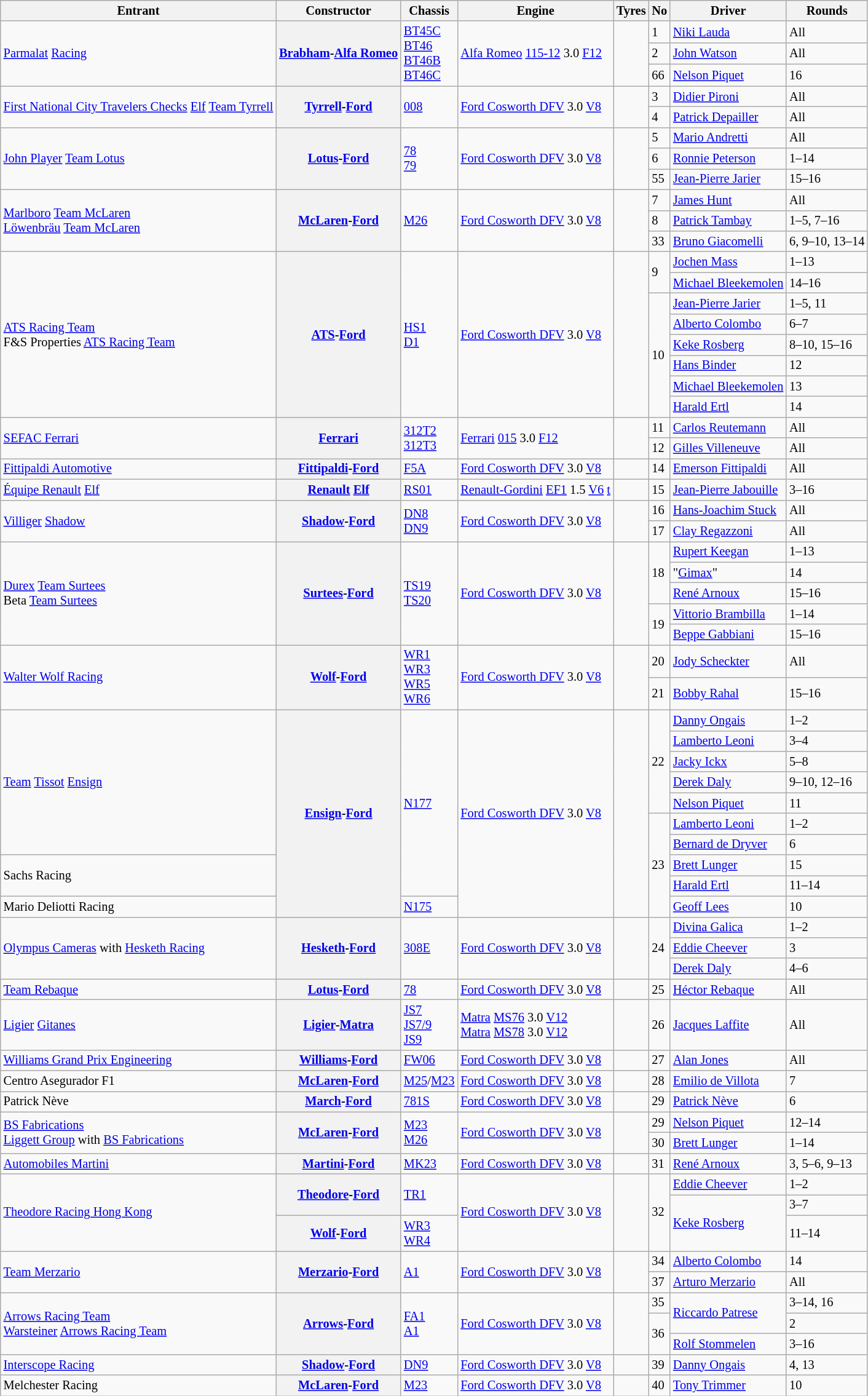<table class="wikitable sortable" style="font-size: 85%">
<tr>
<th>Entrant</th>
<th>Constructor</th>
<th>Chassis</th>
<th>Engine</th>
<th>Tyres</th>
<th>No</th>
<th>Driver</th>
<th>Rounds</th>
</tr>
<tr>
<td rowspan="3"> <a href='#'>Parmalat</a> <a href='#'>Racing</a></td>
<th rowspan="3"><a href='#'>Brabham</a>-<a href='#'>Alfa Romeo</a></th>
<td rowspan="3"><a href='#'>BT45C</a><br><a href='#'>BT46</a><br><a href='#'>BT46B</a><br><a href='#'>BT46C</a></td>
<td rowspan="3"><a href='#'>Alfa Romeo</a> <a href='#'>115-12</a> 3.0 <a href='#'>F12</a></td>
<td rowspan="3"></td>
<td>1</td>
<td> <a href='#'>Niki Lauda</a></td>
<td>All</td>
</tr>
<tr>
<td>2</td>
<td> <a href='#'>John Watson</a></td>
<td>All</td>
</tr>
<tr>
<td>66</td>
<td> <a href='#'>Nelson Piquet</a></td>
<td>16</td>
</tr>
<tr>
<td rowspan="2"> <a href='#'>First National City Travelers Checks</a> <a href='#'>Elf</a> <a href='#'>Team Tyrrell</a></td>
<th rowspan="2"><a href='#'>Tyrrell</a>-<a href='#'>Ford</a></th>
<td rowspan="2"><a href='#'>008</a></td>
<td rowspan="2"><a href='#'>Ford Cosworth DFV</a> 3.0 <a href='#'>V8</a></td>
<td rowspan="2"></td>
<td>3</td>
<td> <a href='#'>Didier Pironi</a></td>
<td>All</td>
</tr>
<tr>
<td>4</td>
<td> <a href='#'>Patrick Depailler</a></td>
<td>All</td>
</tr>
<tr>
<td rowspan="3"> <a href='#'>John Player</a> <a href='#'>Team Lotus</a></td>
<th rowspan="3"><a href='#'>Lotus</a>-<a href='#'>Ford</a></th>
<td rowspan="3"><a href='#'>78</a><br><a href='#'>79</a></td>
<td rowspan="3"><a href='#'>Ford Cosworth DFV</a> 3.0 <a href='#'>V8</a></td>
<td rowspan="3"></td>
<td>5</td>
<td> <a href='#'>Mario Andretti</a></td>
<td>All</td>
</tr>
<tr>
<td>6</td>
<td> <a href='#'>Ronnie Peterson</a></td>
<td>1–14</td>
</tr>
<tr>
<td>55</td>
<td> <a href='#'>Jean-Pierre Jarier</a></td>
<td>15–16</td>
</tr>
<tr>
<td rowspan="3"> <a href='#'>Marlboro</a> <a href='#'>Team McLaren</a><br> <a href='#'>Löwenbräu</a> <a href='#'>Team McLaren</a></td>
<th rowspan="3"><a href='#'>McLaren</a>-<a href='#'>Ford</a></th>
<td rowspan="3"><a href='#'>M26</a></td>
<td rowspan="3"><a href='#'>Ford Cosworth DFV</a> 3.0 <a href='#'>V8</a></td>
<td rowspan="3"></td>
<td>7</td>
<td> <a href='#'>James Hunt</a></td>
<td>All</td>
</tr>
<tr>
<td>8</td>
<td> <a href='#'>Patrick Tambay</a></td>
<td>1–5, 7–16</td>
</tr>
<tr>
<td>33</td>
<td> <a href='#'>Bruno Giacomelli</a></td>
<td>6, 9–10, 13–14</td>
</tr>
<tr>
<td rowspan="8"> <a href='#'>ATS Racing Team</a><br> F&S Properties <a href='#'>ATS Racing Team</a></td>
<th rowspan="8"><a href='#'>ATS</a>-<a href='#'>Ford</a></th>
<td rowspan="8"><a href='#'>HS1</a><br><a href='#'>D1</a></td>
<td rowspan="8"><a href='#'>Ford Cosworth DFV</a> 3.0 <a href='#'>V8</a></td>
<td rowspan="8"></td>
<td rowspan="2">9</td>
<td> <a href='#'>Jochen Mass</a></td>
<td>1–13</td>
</tr>
<tr>
<td> <a href='#'>Michael Bleekemolen</a></td>
<td>14–16</td>
</tr>
<tr>
<td rowspan="6">10</td>
<td> <a href='#'>Jean-Pierre Jarier</a></td>
<td>1–5, 11</td>
</tr>
<tr>
<td> <a href='#'>Alberto Colombo</a></td>
<td>6–7</td>
</tr>
<tr>
<td> <a href='#'>Keke Rosberg</a></td>
<td>8–10, 15–16</td>
</tr>
<tr>
<td> <a href='#'>Hans Binder</a></td>
<td>12</td>
</tr>
<tr>
<td> <a href='#'>Michael Bleekemolen</a></td>
<td>13</td>
</tr>
<tr>
<td> <a href='#'>Harald Ertl</a></td>
<td>14</td>
</tr>
<tr>
<td rowspan="2"> <a href='#'>SEFAC Ferrari</a></td>
<th rowspan="2"><a href='#'>Ferrari</a></th>
<td rowspan="2"><a href='#'>312T2</a><br><a href='#'>312T3</a></td>
<td rowspan="2"><a href='#'>Ferrari</a> <a href='#'>015</a> 3.0 <a href='#'>F12</a></td>
<td rowspan="2"></td>
<td>11</td>
<td> <a href='#'>Carlos Reutemann</a></td>
<td>All</td>
</tr>
<tr>
<td>12</td>
<td> <a href='#'>Gilles Villeneuve</a></td>
<td>All</td>
</tr>
<tr>
<td> <a href='#'>Fittipaldi Automotive</a></td>
<th><a href='#'>Fittipaldi</a>-<a href='#'>Ford</a></th>
<td><a href='#'>F5A</a></td>
<td><a href='#'>Ford Cosworth DFV</a> 3.0 <a href='#'>V8</a></td>
<td></td>
<td>14</td>
<td> <a href='#'>Emerson Fittipaldi</a></td>
<td>All</td>
</tr>
<tr>
<td> <a href='#'>Équipe Renault</a> <a href='#'>Elf</a></td>
<th><a href='#'>Renault</a> <a href='#'>Elf</a></th>
<td><a href='#'>RS01</a></td>
<td><a href='#'>Renault-Gordini</a> <a href='#'>EF1</a> 1.5 <a href='#'>V6</a> <a href='#'>t</a></td>
<td></td>
<td>15</td>
<td> <a href='#'>Jean-Pierre Jabouille</a></td>
<td>3–16</td>
</tr>
<tr>
<td rowspan="2"> <a href='#'>Villiger</a> <a href='#'>Shadow</a></td>
<th rowspan="2"><a href='#'>Shadow</a>-<a href='#'>Ford</a></th>
<td rowspan="2"><a href='#'>DN8</a><br><a href='#'>DN9</a></td>
<td rowspan="2"><a href='#'>Ford Cosworth DFV</a> 3.0 <a href='#'>V8</a></td>
<td rowspan="2"></td>
<td>16</td>
<td> <a href='#'>Hans-Joachim Stuck</a></td>
<td>All</td>
</tr>
<tr>
<td>17</td>
<td> <a href='#'>Clay Regazzoni</a></td>
<td>All</td>
</tr>
<tr>
<td rowspan="5"> <a href='#'>Durex</a> <a href='#'>Team Surtees</a><br> Beta <a href='#'>Team Surtees</a></td>
<th rowspan="5"><a href='#'>Surtees</a>-<a href='#'>Ford</a></th>
<td rowspan="5"><a href='#'>TS19</a><br><a href='#'>TS20</a></td>
<td rowspan="5"><a href='#'>Ford Cosworth DFV</a> 3.0 <a href='#'>V8</a></td>
<td rowspan="5"></td>
<td rowspan="3">18</td>
<td> <a href='#'>Rupert Keegan</a></td>
<td>1–13</td>
</tr>
<tr>
<td> "<a href='#'>Gimax</a>"</td>
<td>14</td>
</tr>
<tr>
<td> <a href='#'>René Arnoux</a></td>
<td>15–16</td>
</tr>
<tr>
<td rowspan="2">19</td>
<td> <a href='#'>Vittorio Brambilla</a></td>
<td>1–14</td>
</tr>
<tr>
<td> <a href='#'>Beppe Gabbiani</a></td>
<td>15–16</td>
</tr>
<tr>
<td rowspan="2"> <a href='#'>Walter Wolf Racing</a></td>
<th rowspan="2"><a href='#'>Wolf</a>-<a href='#'>Ford</a></th>
<td rowspan="2"><a href='#'>WR1</a><br><a href='#'>WR3</a><br><a href='#'>WR5</a><br><a href='#'>WR6</a></td>
<td rowspan="2"><a href='#'>Ford Cosworth DFV</a> 3.0 <a href='#'>V8</a></td>
<td rowspan="2"></td>
<td>20</td>
<td> <a href='#'>Jody Scheckter</a></td>
<td>All</td>
</tr>
<tr>
<td>21</td>
<td> <a href='#'>Bobby Rahal</a></td>
<td>15–16</td>
</tr>
<tr>
<td rowspan="8"> <a href='#'>Team</a> <a href='#'>Tissot</a> <a href='#'>Ensign</a></td>
<th rowspan="11"><a href='#'>Ensign</a>-<a href='#'>Ford</a></th>
<td rowspan="10"><a href='#'>N177</a></td>
<td rowspan="11"><a href='#'>Ford Cosworth DFV</a> 3.0 <a href='#'>V8</a></td>
<td rowspan="11"></td>
<td rowspan="5">22</td>
<td> <a href='#'>Danny Ongais</a></td>
<td>1–2</td>
</tr>
<tr>
<td> <a href='#'>Lamberto Leoni</a></td>
<td>3–4</td>
</tr>
<tr>
<td> <a href='#'>Jacky Ickx</a></td>
<td>5–8</td>
</tr>
<tr>
<td> <a href='#'>Derek Daly</a></td>
<td>9–10, 12–16</td>
</tr>
<tr>
<td> <a href='#'>Nelson Piquet</a></td>
<td>11</td>
</tr>
<tr>
<td rowspan="6">23</td>
<td> <a href='#'>Lamberto Leoni</a></td>
<td>1–2</td>
</tr>
<tr>
<td> <a href='#'>Bernard de Dryver</a></td>
<td>6</td>
</tr>
<tr>
<td rowspan="2"> <a href='#'>Brett Lunger</a></td>
<td rowspan="2">15</td>
</tr>
<tr>
<td rowspan="2"> Sachs Racing</td>
</tr>
<tr>
<td> <a href='#'>Harald Ertl</a></td>
<td>11–14</td>
</tr>
<tr>
<td> Mario Deliotti Racing</td>
<td><a href='#'>N175</a></td>
<td> <a href='#'>Geoff Lees</a></td>
<td>10</td>
</tr>
<tr>
<td rowspan="3"> <a href='#'>Olympus Cameras</a> with <a href='#'>Hesketh Racing</a></td>
<th rowspan="3"><a href='#'>Hesketh</a>-<a href='#'>Ford</a></th>
<td rowspan="3"><a href='#'>308E</a></td>
<td rowspan="3"><a href='#'>Ford Cosworth DFV</a> 3.0 <a href='#'>V8</a></td>
<td rowspan="3"></td>
<td rowspan="3">24</td>
<td> <a href='#'>Divina Galica</a></td>
<td>1–2</td>
</tr>
<tr>
<td> <a href='#'>Eddie Cheever</a></td>
<td>3</td>
</tr>
<tr>
<td> <a href='#'>Derek Daly</a></td>
<td>4–6</td>
</tr>
<tr>
<td> <a href='#'>Team Rebaque</a></td>
<th><a href='#'>Lotus</a>-<a href='#'>Ford</a></th>
<td><a href='#'>78</a></td>
<td><a href='#'>Ford Cosworth DFV</a> 3.0 <a href='#'>V8</a></td>
<td></td>
<td>25</td>
<td> <a href='#'>Héctor Rebaque</a></td>
<td>All</td>
</tr>
<tr>
<td> <a href='#'>Ligier</a> <a href='#'>Gitanes</a></td>
<th><a href='#'>Ligier</a>-<a href='#'>Matra</a></th>
<td><a href='#'>JS7</a><br><a href='#'>JS7/9</a><br><a href='#'>JS9</a></td>
<td><a href='#'>Matra</a> <a href='#'>MS76</a> 3.0 <a href='#'>V12</a><br><a href='#'>Matra</a> <a href='#'>MS78</a> 3.0 <a href='#'>V12</a></td>
<td></td>
<td>26</td>
<td> <a href='#'>Jacques Laffite</a></td>
<td>All</td>
</tr>
<tr>
<td> <a href='#'>Williams Grand Prix Engineering</a></td>
<th><a href='#'>Williams</a>-<a href='#'>Ford</a></th>
<td><a href='#'>FW06</a></td>
<td><a href='#'>Ford Cosworth DFV</a> 3.0 <a href='#'>V8</a></td>
<td></td>
<td>27</td>
<td> <a href='#'>Alan Jones</a></td>
<td>All</td>
</tr>
<tr>
<td> Centro Asegurador F1</td>
<th><a href='#'>McLaren</a>-<a href='#'>Ford</a></th>
<td><a href='#'>M25</a>/<a href='#'>M23</a></td>
<td><a href='#'>Ford Cosworth DFV</a> 3.0 <a href='#'>V8</a></td>
<td></td>
<td>28</td>
<td> <a href='#'>Emilio de Villota</a></td>
<td>7</td>
</tr>
<tr>
<td> Patrick Nève</td>
<th><a href='#'>March</a>-<a href='#'>Ford</a></th>
<td><a href='#'>781S</a></td>
<td><a href='#'>Ford Cosworth DFV</a> 3.0 <a href='#'>V8</a></td>
<td></td>
<td>29</td>
<td> <a href='#'>Patrick Nève</a></td>
<td>6</td>
</tr>
<tr>
<td rowspan="2"> <a href='#'>BS Fabrications</a><br> <a href='#'>Liggett Group</a> with <a href='#'>BS Fabrications</a></td>
<th rowspan="2"><a href='#'>McLaren</a>-<a href='#'>Ford</a></th>
<td rowspan="2"><a href='#'>M23</a><br><a href='#'>M26</a></td>
<td rowspan="2"><a href='#'>Ford Cosworth DFV</a> 3.0 <a href='#'>V8</a></td>
<td rowspan="2"></td>
<td>29</td>
<td> <a href='#'>Nelson Piquet</a></td>
<td>12–14</td>
</tr>
<tr>
<td>30</td>
<td> <a href='#'>Brett Lunger</a></td>
<td>1–14</td>
</tr>
<tr>
<td> <a href='#'>Automobiles Martini</a></td>
<th><a href='#'>Martini</a>-<a href='#'>Ford</a></th>
<td><a href='#'>MK23</a></td>
<td><a href='#'>Ford Cosworth DFV</a> 3.0 <a href='#'>V8</a></td>
<td></td>
<td>31</td>
<td> <a href='#'>René Arnoux</a></td>
<td>3, 5–6, 9–13</td>
</tr>
<tr>
<td rowspan=3> <a href='#'>Theodore Racing Hong Kong</a></td>
<th rowspan=2><a href='#'>Theodore</a>-<a href='#'>Ford</a></th>
<td rowspan=2><a href='#'>TR1</a></td>
<td rowspan=3><a href='#'>Ford Cosworth DFV</a> 3.0 <a href='#'>V8</a></td>
<td rowspan=3></td>
<td rowspan=3>32</td>
<td> <a href='#'>Eddie Cheever</a></td>
<td>1–2</td>
</tr>
<tr>
<td rowspan=2> <a href='#'>Keke Rosberg</a></td>
<td>3–7</td>
</tr>
<tr>
<th><a href='#'>Wolf</a>-<a href='#'>Ford</a></th>
<td><a href='#'>WR3</a><br><a href='#'>WR4</a></td>
<td>11–14</td>
</tr>
<tr>
<td rowspan="2"> <a href='#'>Team Merzario</a></td>
<th rowspan="2"><a href='#'>Merzario</a>-<a href='#'>Ford</a></th>
<td rowspan="2"><a href='#'>A1</a></td>
<td rowspan="2"><a href='#'>Ford Cosworth DFV</a> 3.0 <a href='#'>V8</a></td>
<td rowspan="2"></td>
<td>34</td>
<td> <a href='#'>Alberto Colombo</a></td>
<td>14</td>
</tr>
<tr>
<td>37</td>
<td> <a href='#'>Arturo Merzario</a></td>
<td>All</td>
</tr>
<tr>
<td rowspan="3"> <a href='#'>Arrows Racing Team</a><br> <a href='#'>Warsteiner</a> <a href='#'>Arrows Racing Team</a></td>
<th rowspan="3"><a href='#'>Arrows</a>-<a href='#'>Ford</a></th>
<td rowspan="3"><a href='#'>FA1</a><br><a href='#'>A1</a></td>
<td rowspan="3"><a href='#'>Ford Cosworth DFV</a> 3.0 <a href='#'>V8</a></td>
<td rowspan="3"></td>
<td>35</td>
<td rowspan="2"> <a href='#'>Riccardo Patrese</a></td>
<td>3–14, 16</td>
</tr>
<tr>
<td rowspan="2">36</td>
<td>2</td>
</tr>
<tr>
<td> <a href='#'>Rolf Stommelen</a></td>
<td>3–16</td>
</tr>
<tr>
<td> <a href='#'>Interscope Racing</a></td>
<th><a href='#'>Shadow</a>-<a href='#'>Ford</a></th>
<td><a href='#'>DN9</a></td>
<td><a href='#'>Ford Cosworth DFV</a> 3.0 <a href='#'>V8</a></td>
<td></td>
<td>39</td>
<td> <a href='#'>Danny Ongais</a></td>
<td>4, 13</td>
</tr>
<tr>
<td> Melchester Racing</td>
<th><a href='#'>McLaren</a>-<a href='#'>Ford</a></th>
<td><a href='#'>M23</a></td>
<td><a href='#'>Ford Cosworth DFV</a> 3.0 <a href='#'>V8</a></td>
<td></td>
<td>40</td>
<td> <a href='#'>Tony Trimmer</a></td>
<td>10</td>
</tr>
</table>
